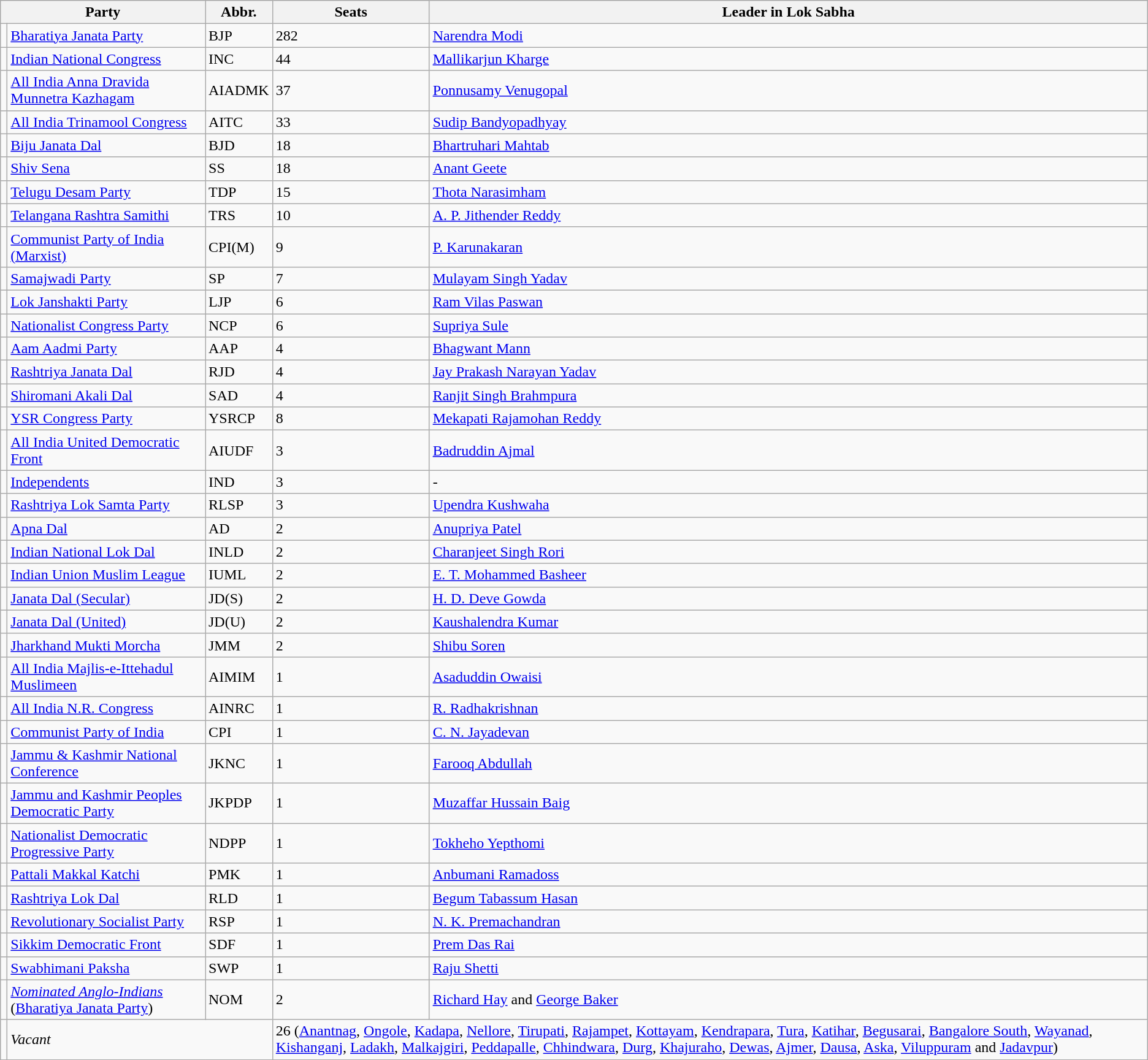<table class="wikitable sortable">
<tr>
<th colspan=2>Party</th>
<th>Abbr.</th>
<th>Seats</th>
<th>Leader in Lok Sabha</th>
</tr>
<tr>
<td bgcolor=></td>
<td align=left><a href='#'>Bharatiya Janata Party</a></td>
<td align=left>BJP</td>
<td>282</td>
<td><a href='#'>Narendra Modi</a></td>
</tr>
<tr>
<td bgcolor=></td>
<td align=left><a href='#'>Indian National Congress</a></td>
<td align=left>INC</td>
<td>44</td>
<td><a href='#'>Mallikarjun Kharge</a></td>
</tr>
<tr>
<td bgcolor=></td>
<td align=left><a href='#'>All India Anna Dravida Munnetra Kazhagam</a></td>
<td align=left>AIADMK</td>
<td>37</td>
<td><a href='#'>Ponnusamy Venugopal</a></td>
</tr>
<tr>
<td bgcolor=></td>
<td align=left><a href='#'>All India Trinamool Congress</a></td>
<td align=left>AITC</td>
<td>33</td>
<td><a href='#'>Sudip Bandyopadhyay</a></td>
</tr>
<tr>
<td bgcolor=></td>
<td align=left><a href='#'>Biju Janata Dal</a></td>
<td align=left>BJD</td>
<td>18</td>
<td><a href='#'>Bhartruhari Mahtab</a></td>
</tr>
<tr>
<td bgcolor=></td>
<td align=left><a href='#'>Shiv Sena</a></td>
<td align=left>SS</td>
<td>18</td>
<td><a href='#'>Anant Geete</a></td>
</tr>
<tr>
<td bgcolor=></td>
<td align=left><a href='#'>Telugu Desam Party</a></td>
<td align=left>TDP</td>
<td>15</td>
<td><a href='#'>Thota Narasimham</a></td>
</tr>
<tr>
<td bgcolor=></td>
<td align=left><a href='#'>Telangana Rashtra Samithi</a></td>
<td align=left>TRS</td>
<td>10</td>
<td><a href='#'>A. P. Jithender Reddy</a></td>
</tr>
<tr>
<td bgcolor=></td>
<td align=left><a href='#'>Communist Party of India (Marxist)</a></td>
<td align=left>CPI(M)</td>
<td>9</td>
<td><a href='#'>P. Karunakaran</a></td>
</tr>
<tr>
<td bgcolor=></td>
<td align=left><a href='#'>Samajwadi Party</a></td>
<td align=left>SP</td>
<td>7</td>
<td><a href='#'>Mulayam Singh Yadav</a></td>
</tr>
<tr>
<td bgcolor=></td>
<td align=left><a href='#'>Lok Janshakti Party</a></td>
<td align=left>LJP</td>
<td>6</td>
<td><a href='#'>Ram Vilas Paswan</a></td>
</tr>
<tr>
<td bgcolor=></td>
<td align=left><a href='#'>Nationalist Congress Party</a></td>
<td align=left>NCP</td>
<td>6</td>
<td><a href='#'>Supriya Sule</a></td>
</tr>
<tr>
<td bgcolor=></td>
<td align=left><a href='#'>Aam Aadmi Party</a></td>
<td align=left>AAP</td>
<td>4</td>
<td><a href='#'>Bhagwant Mann</a></td>
</tr>
<tr>
<td bgcolor=></td>
<td align=left><a href='#'>Rashtriya Janata Dal</a></td>
<td align=left>RJD</td>
<td>4</td>
<td><a href='#'>Jay Prakash Narayan Yadav</a></td>
</tr>
<tr>
<td bgcolor=></td>
<td align=left><a href='#'>Shiromani Akali Dal</a></td>
<td align=left>SAD</td>
<td>4</td>
<td><a href='#'>Ranjit Singh Brahmpura</a></td>
</tr>
<tr>
<td bgcolor=></td>
<td align=left><a href='#'>YSR Congress Party</a></td>
<td align=left>YSRCP</td>
<td>8</td>
<td><a href='#'>Mekapati Rajamohan Reddy</a></td>
</tr>
<tr>
<td bgcolor=></td>
<td align=left><a href='#'>All India United Democratic Front</a></td>
<td align=left>AIUDF</td>
<td>3</td>
<td><a href='#'>Badruddin Ajmal</a></td>
</tr>
<tr>
<td bgcolor=></td>
<td align=left><a href='#'>Independents</a></td>
<td align=left>IND</td>
<td>3</td>
<td>-</td>
</tr>
<tr>
<td bgcolor=></td>
<td align=left><a href='#'>Rashtriya Lok Samta Party</a></td>
<td align=left>RLSP</td>
<td>3</td>
<td><a href='#'>Upendra Kushwaha</a></td>
</tr>
<tr>
<td bgcolor=></td>
<td align=left><a href='#'>Apna Dal</a></td>
<td align=left>AD</td>
<td>2</td>
<td><a href='#'>Anupriya Patel</a></td>
</tr>
<tr>
<td bgcolor=></td>
<td align=left><a href='#'>Indian National Lok Dal</a></td>
<td align=left>INLD</td>
<td>2</td>
<td><a href='#'>Charanjeet Singh Rori</a></td>
</tr>
<tr>
<td bgcolor=></td>
<td align=left><a href='#'>Indian Union Muslim League</a></td>
<td align=left>IUML</td>
<td>2</td>
<td><a href='#'>E. T. Mohammed Basheer</a></td>
</tr>
<tr>
<td bgcolor=></td>
<td align=left><a href='#'>Janata Dal (Secular)</a></td>
<td align=left>JD(S)</td>
<td>2</td>
<td><a href='#'>H. D. Deve Gowda</a></td>
</tr>
<tr>
<td bgcolor=></td>
<td align=left><a href='#'>Janata Dal (United)</a></td>
<td align=left>JD(U)</td>
<td>2</td>
<td><a href='#'>Kaushalendra Kumar</a></td>
</tr>
<tr>
<td bgcolor=></td>
<td align=left><a href='#'>Jharkhand Mukti Morcha</a></td>
<td align=left>JMM</td>
<td>2</td>
<td><a href='#'>Shibu Soren</a></td>
</tr>
<tr>
<td bgcolor=></td>
<td align=left><a href='#'>All India Majlis-e-Ittehadul Muslimeen</a></td>
<td align=left>AIMIM</td>
<td>1</td>
<td><a href='#'>Asaduddin Owaisi</a></td>
</tr>
<tr>
<td bgcolor=></td>
<td align=left><a href='#'>All India N.R. Congress</a></td>
<td align=left>AINRC</td>
<td>1</td>
<td><a href='#'>R. Radhakrishnan</a></td>
</tr>
<tr>
<td bgcolor=></td>
<td align=left><a href='#'>Communist Party of India</a></td>
<td align=left>CPI</td>
<td>1</td>
<td><a href='#'>C. N. Jayadevan</a></td>
</tr>
<tr>
<td bgcolor=></td>
<td align=left><a href='#'>Jammu & Kashmir National Conference</a></td>
<td align=left>JKNC</td>
<td>1</td>
<td><a href='#'>Farooq Abdullah</a></td>
</tr>
<tr>
<td bgcolor=></td>
<td align=left><a href='#'>Jammu and Kashmir Peoples Democratic Party</a></td>
<td align=left>JKPDP</td>
<td>1</td>
<td><a href='#'>Muzaffar Hussain Baig</a></td>
</tr>
<tr>
<td bgcolor=></td>
<td align=left><a href='#'>Nationalist Democratic Progressive Party</a></td>
<td align=left>NDPP</td>
<td>1</td>
<td><a href='#'>Tokheho Yepthomi</a></td>
</tr>
<tr>
<td bgcolor=></td>
<td align=left><a href='#'>Pattali Makkal Katchi</a></td>
<td align=left>PMK</td>
<td>1</td>
<td><a href='#'>Anbumani Ramadoss</a></td>
</tr>
<tr>
<td bgcolor=></td>
<td align=left><a href='#'>Rashtriya Lok Dal</a></td>
<td align=left>RLD</td>
<td>1</td>
<td><a href='#'>Begum Tabassum Hasan</a></td>
</tr>
<tr>
<td bgcolor=></td>
<td align=left><a href='#'>Revolutionary Socialist Party</a></td>
<td align=left>RSP</td>
<td>1</td>
<td><a href='#'>N. K. Premachandran</a></td>
</tr>
<tr>
<td bgcolor=></td>
<td align=left><a href='#'>Sikkim Democratic Front</a></td>
<td align=left>SDF</td>
<td>1</td>
<td><a href='#'>Prem Das Rai</a></td>
</tr>
<tr>
<td bgcolor=></td>
<td align=left><a href='#'>Swabhimani Paksha</a></td>
<td align=left>SWP</td>
<td>1</td>
<td><a href='#'>Raju Shetti</a></td>
</tr>
<tr>
<td bgcolor=></td>
<td align=left><em><a href='#'>Nominated Anglo-Indians</a></em> (<a href='#'>Bharatiya Janata Party</a>)</td>
<td align=left>NOM</td>
<td>2</td>
<td><a href='#'>Richard Hay</a> and <a href='#'>George Baker</a></td>
</tr>
<tr>
<td bgcolor=></td>
<td colspan="2"><em>Vacant</em></td>
<td colspan="2">26  (<a href='#'>Anantnag</a>, <a href='#'>Ongole</a>, <a href='#'>Kadapa</a>, <a href='#'>Nellore</a>, <a href='#'>Tirupati</a>, <a href='#'>Rajampet</a>, <a href='#'>Kottayam</a>, <a href='#'>Kendrapara</a>, <a href='#'>Tura</a>, <a href='#'>Katihar</a>, <a href='#'>Begusarai</a>, <a href='#'>Bangalore South</a>, <a href='#'>Wayanad</a>, <a href='#'>Kishanganj</a>, <a href='#'>Ladakh</a>, <a href='#'>Malkajgiri</a>, <a href='#'>Peddapalle</a>, <a href='#'>Chhindwara</a>, <a href='#'>Durg</a>, <a href='#'>Khajuraho</a>, <a href='#'>Dewas</a>, <a href='#'>Ajmer</a>, <a href='#'>Dausa</a>, <a href='#'>Aska</a>, <a href='#'>Viluppuram</a> and <a href='#'>Jadavpur</a>)</td>
</tr>
<tr>
</tr>
</table>
